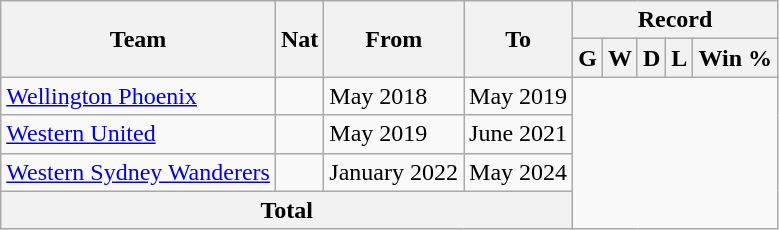<table class="wikitable" style="text-align: center">
<tr>
<th rowspan=2>Team</th>
<th rowspan=2>Nat</th>
<th rowspan=2>From</th>
<th rowspan=2>To</th>
<th colspan=5>Record</th>
</tr>
<tr>
<th>G</th>
<th>W</th>
<th>D</th>
<th>L</th>
<th>Win %</th>
</tr>
<tr>
<td align=left><a href='#'>Wellington Phoenix</a></td>
<td></td>
<td align=left>May 2018</td>
<td align=left>May 2019<br></td>
</tr>
<tr>
<td align=left><a href='#'>Western United</a></td>
<td></td>
<td align=left>May 2019</td>
<td align=left>June 2021<br></td>
</tr>
<tr>
<td align=left><a href='#'>Western Sydney Wanderers</a></td>
<td></td>
<td align=left>January 2022</td>
<td align=left>May 2024<br></td>
</tr>
<tr>
<th colspan=4>Total<br></th>
</tr>
</table>
